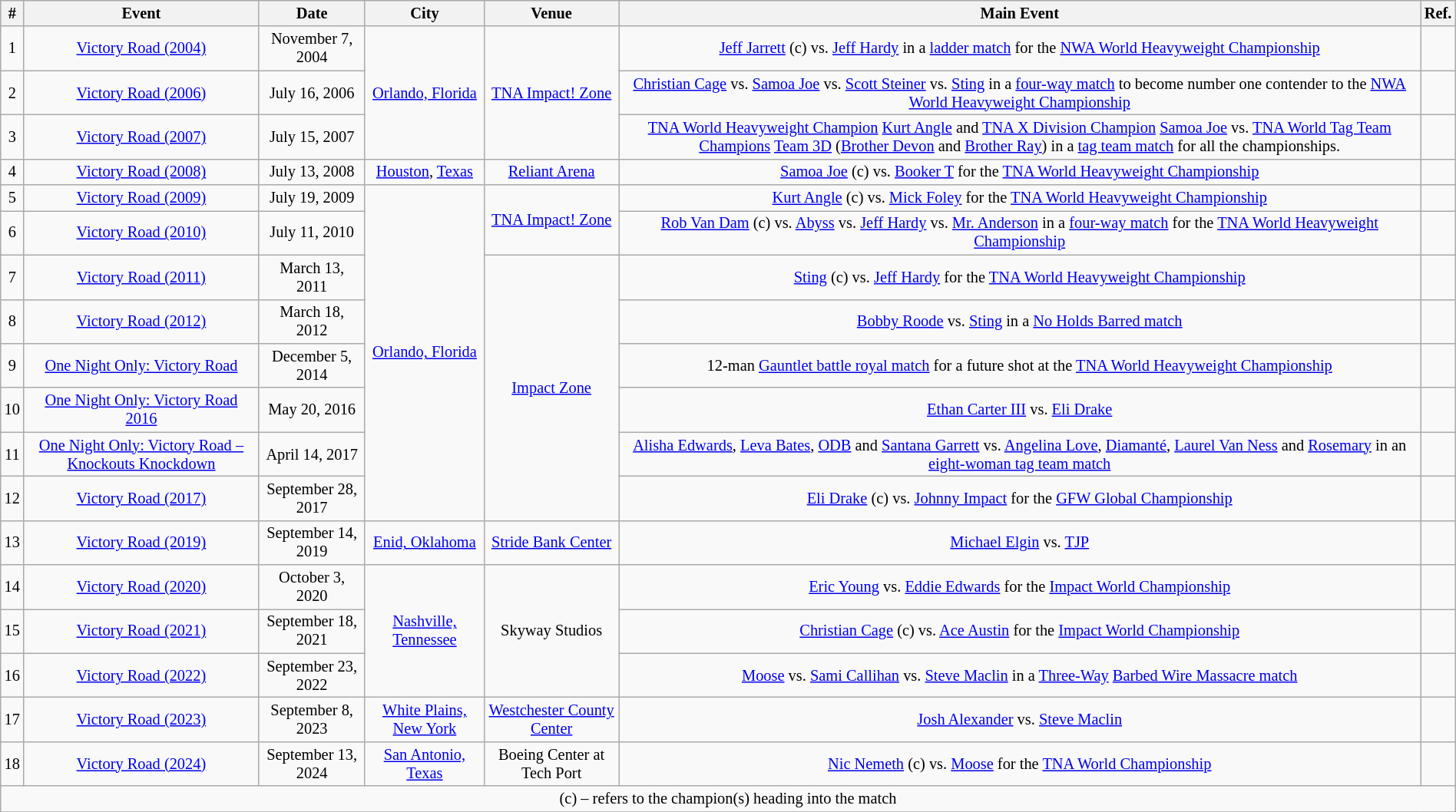<table class="mw-datatable wikitable sortable succession-box" style="font-size:85%; text-align:center;" width="100%">
<tr>
<th>#</th>
<th>Event</th>
<th>Date</th>
<th>City</th>
<th>Venue</th>
<th>Main Event</th>
<th>Ref.</th>
</tr>
<tr>
<td>1</td>
<td><a href='#'>Victory Road (2004)</a></td>
<td>November 7, 2004</td>
<td rowspan="3"><a href='#'>Orlando, Florida</a></td>
<td rowspan="3"><a href='#'>TNA Impact! Zone</a></td>
<td><a href='#'>Jeff Jarrett</a> (c) vs. <a href='#'>Jeff Hardy</a> in a <a href='#'>ladder match</a> for the <a href='#'>NWA World Heavyweight Championship</a></td>
<td></td>
</tr>
<tr>
<td>2</td>
<td><a href='#'>Victory Road (2006)</a></td>
<td>July 16, 2006</td>
<td><a href='#'>Christian Cage</a> vs. <a href='#'>Samoa Joe</a> vs. <a href='#'>Scott Steiner</a> vs. <a href='#'>Sting</a> in a <a href='#'>four-way match</a> to become number one contender to the <a href='#'>NWA World Heavyweight Championship</a></td>
<td></td>
</tr>
<tr>
<td>3</td>
<td><a href='#'>Victory Road (2007)</a></td>
<td>July 15, 2007</td>
<td><a href='#'>TNA World Heavyweight Champion</a> <a href='#'>Kurt Angle</a> and <a href='#'>TNA X Division Champion</a> <a href='#'>Samoa Joe</a> vs. <a href='#'>TNA World Tag Team Champions</a> <a href='#'>Team 3D</a> (<a href='#'>Brother Devon</a> and <a href='#'>Brother Ray</a>) in a <a href='#'>tag team match</a> for all the championships.</td>
<td></td>
</tr>
<tr>
<td>4</td>
<td><a href='#'>Victory Road (2008)</a></td>
<td>July 13, 2008</td>
<td><a href='#'>Houston</a>, <a href='#'>Texas</a></td>
<td><a href='#'>Reliant Arena</a></td>
<td><a href='#'>Samoa Joe</a> (c) vs. <a href='#'>Booker T</a> for the <a href='#'>TNA World Heavyweight Championship</a></td>
<td></td>
</tr>
<tr>
<td>5</td>
<td><a href='#'>Victory Road (2009)</a></td>
<td>July 19, 2009</td>
<td rowspan="8"><a href='#'>Orlando, Florida</a></td>
<td rowspan="2"><a href='#'>TNA Impact! Zone</a></td>
<td><a href='#'>Kurt Angle</a> (c) vs. <a href='#'>Mick Foley</a> for the <a href='#'>TNA World Heavyweight Championship</a></td>
<td></td>
</tr>
<tr>
<td>6</td>
<td><a href='#'>Victory Road (2010)</a></td>
<td>July 11, 2010</td>
<td><a href='#'>Rob Van Dam</a> (c) vs. <a href='#'>Abyss</a> vs. <a href='#'>Jeff Hardy</a> vs. <a href='#'>Mr. Anderson</a> in a <a href='#'>four-way match</a> for the <a href='#'>TNA World Heavyweight Championship</a></td>
<td></td>
</tr>
<tr>
<td>7</td>
<td><a href='#'>Victory Road (2011)</a></td>
<td>March 13, 2011</td>
<td rowspan="6"><a href='#'>Impact Zone</a></td>
<td><a href='#'>Sting</a> (c) vs. <a href='#'>Jeff Hardy</a> for the <a href='#'>TNA World Heavyweight Championship</a></td>
<td></td>
</tr>
<tr>
<td>8</td>
<td><a href='#'>Victory Road (2012)</a></td>
<td>March 18, 2012</td>
<td><a href='#'>Bobby Roode</a> vs. <a href='#'>Sting</a> in a <a href='#'>No Holds Barred match</a></td>
<td></td>
</tr>
<tr>
<td>9</td>
<td><a href='#'>One Night Only: Victory Road</a></td>
<td>December 5, 2014</td>
<td>12-man <a href='#'>Gauntlet battle royal match</a> for a future shot at the <a href='#'>TNA World Heavyweight Championship</a></td>
<td></td>
</tr>
<tr>
<td>10</td>
<td><a href='#'>One Night Only: Victory Road 2016</a></td>
<td>May 20, 2016</td>
<td><a href='#'>Ethan Carter III</a> vs. <a href='#'>Eli Drake</a></td>
<td></td>
</tr>
<tr>
<td>11</td>
<td><a href='#'>One Night Only: Victory Road – Knockouts Knockdown</a></td>
<td>April 14, 2017</td>
<td><a href='#'>Alisha Edwards</a>, <a href='#'>Leva Bates</a>, <a href='#'>ODB</a> and <a href='#'>Santana Garrett</a> vs. <a href='#'>Angelina Love</a>, <a href='#'>Diamanté</a>, <a href='#'>Laurel Van Ness</a> and <a href='#'>Rosemary</a> in an <a href='#'>eight-woman tag team match</a></td>
<td></td>
</tr>
<tr>
<td>12</td>
<td><a href='#'>Victory Road (2017)</a></td>
<td>September 28, 2017</td>
<td><a href='#'>Eli Drake</a> (c) vs. <a href='#'>Johnny Impact</a> for the <a href='#'>GFW Global Championship</a></td>
<td></td>
</tr>
<tr>
<td>13</td>
<td><a href='#'>Victory Road (2019)</a></td>
<td>September 14, 2019</td>
<td><a href='#'>Enid, Oklahoma</a></td>
<td><a href='#'>Stride Bank Center</a></td>
<td><a href='#'>Michael Elgin</a> vs. <a href='#'>TJP</a></td>
<td></td>
</tr>
<tr>
<td>14</td>
<td><a href='#'>Victory Road (2020)</a></td>
<td>October 3, 2020</td>
<td rowspan="3"><a href='#'>Nashville, Tennessee</a></td>
<td rowspan="3">Skyway Studios</td>
<td><a href='#'>Eric Young</a> vs. <a href='#'>Eddie Edwards</a> for the <a href='#'>Impact World Championship</a></td>
<td></td>
</tr>
<tr>
<td>15</td>
<td><a href='#'>Victory Road (2021)</a></td>
<td>September 18, 2021</td>
<td><a href='#'>Christian Cage</a> (c) vs. <a href='#'>Ace Austin</a> for the <a href='#'>Impact World Championship</a></td>
<td></td>
</tr>
<tr>
<td>16</td>
<td><a href='#'>Victory Road (2022)</a></td>
<td>September 23, 2022</td>
<td><a href='#'>Moose</a> vs. <a href='#'>Sami Callihan</a> vs. <a href='#'>Steve Maclin</a> in a <a href='#'>Three-Way</a> <a href='#'>Barbed Wire Massacre match</a></td>
<td></td>
</tr>
<tr>
<td>17</td>
<td><a href='#'>Victory Road (2023)</a></td>
<td>September 8, 2023</td>
<td><a href='#'>White Plains, New York</a></td>
<td><a href='#'>Westchester County Center</a></td>
<td><a href='#'>Josh Alexander</a> vs. <a href='#'>Steve Maclin</a></td>
<td></td>
</tr>
<tr>
<td>18</td>
<td><a href='#'>Victory Road (2024)</a></td>
<td>September 13, 2024</td>
<td><a href='#'>San Antonio, Texas</a></td>
<td>Boeing Center at Tech Port</td>
<td><a href='#'>Nic Nemeth</a> (c) vs. <a href='#'>Moose</a> for the <a href='#'>TNA World Championship</a></td>
<td></td>
</tr>
<tr>
<td colspan="11">(c) – refers to the champion(s) heading into the match</td>
</tr>
<tr>
</tr>
</table>
